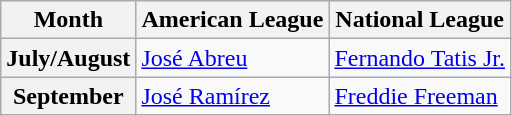<table class="wikitable">
<tr>
<th>Month</th>
<th>American League</th>
<th>National League</th>
</tr>
<tr>
<th>July/August</th>
<td><a href='#'>José Abreu</a></td>
<td><a href='#'>Fernando Tatis Jr.</a></td>
</tr>
<tr>
<th>September</th>
<td><a href='#'>José Ramírez</a></td>
<td><a href='#'>Freddie Freeman</a></td>
</tr>
</table>
